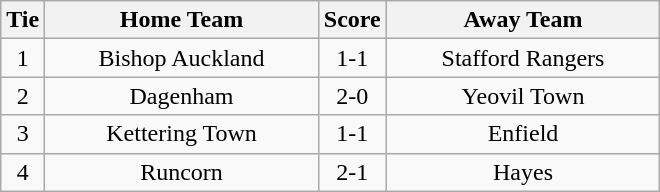<table class="wikitable" style="text-align:center;">
<tr>
<th width=20>Tie</th>
<th width=175>Home Team</th>
<th width=20>Score</th>
<th width=175>Away Team</th>
</tr>
<tr>
<td>1</td>
<td>Bishop Auckland</td>
<td>1-1</td>
<td>Stafford Rangers</td>
</tr>
<tr>
<td>2</td>
<td>Dagenham</td>
<td>2-0</td>
<td>Yeovil Town</td>
</tr>
<tr>
<td>3</td>
<td>Kettering Town</td>
<td>1-1</td>
<td>Enfield</td>
</tr>
<tr>
<td>4</td>
<td>Runcorn</td>
<td>2-1</td>
<td>Hayes</td>
</tr>
</table>
